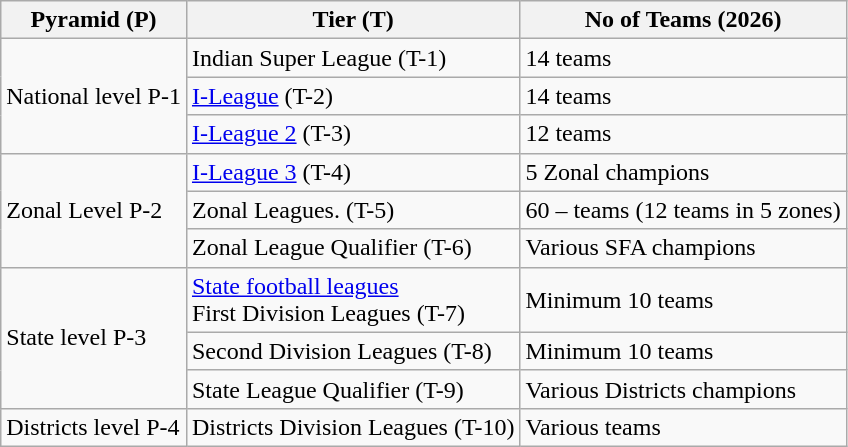<table class="wikitable">
<tr>
<th>Pyramid (P)</th>
<th>Tier (T)</th>
<th>No of Teams (2026)</th>
</tr>
<tr>
<td rowspan="3">National level P-1</td>
<td>Indian Super League (T-1)</td>
<td>14 teams</td>
</tr>
<tr>
<td><a href='#'>I-League</a> (T-2)</td>
<td>14 teams</td>
</tr>
<tr>
<td><a href='#'>I-League 2</a> (T-3)</td>
<td>12 teams</td>
</tr>
<tr>
<td rowspan="3">Zonal Level P-2</td>
<td><a href='#'>I-League 3</a> (T-4)</td>
<td>5 Zonal champions</td>
</tr>
<tr>
<td>Zonal Leagues. (T-5)</td>
<td>60 – teams (12 teams in 5 zones)</td>
</tr>
<tr>
<td>Zonal League Qualifier (T-6)</td>
<td>Various SFA champions</td>
</tr>
<tr>
<td rowspan="3">State level P-3</td>
<td><a href='#'>State football leagues</a><br>First Division Leagues (T-7)</td>
<td>Minimum 10 teams</td>
</tr>
<tr>
<td>Second Division Leagues (T-8)</td>
<td>Minimum 10 teams</td>
</tr>
<tr>
<td>State League Qualifier (T-9)</td>
<td>Various Districts champions</td>
</tr>
<tr>
<td rowspan="1">Districts level P-4</td>
<td>Districts Division Leagues (T-10)</td>
<td>Various teams</td>
</tr>
</table>
